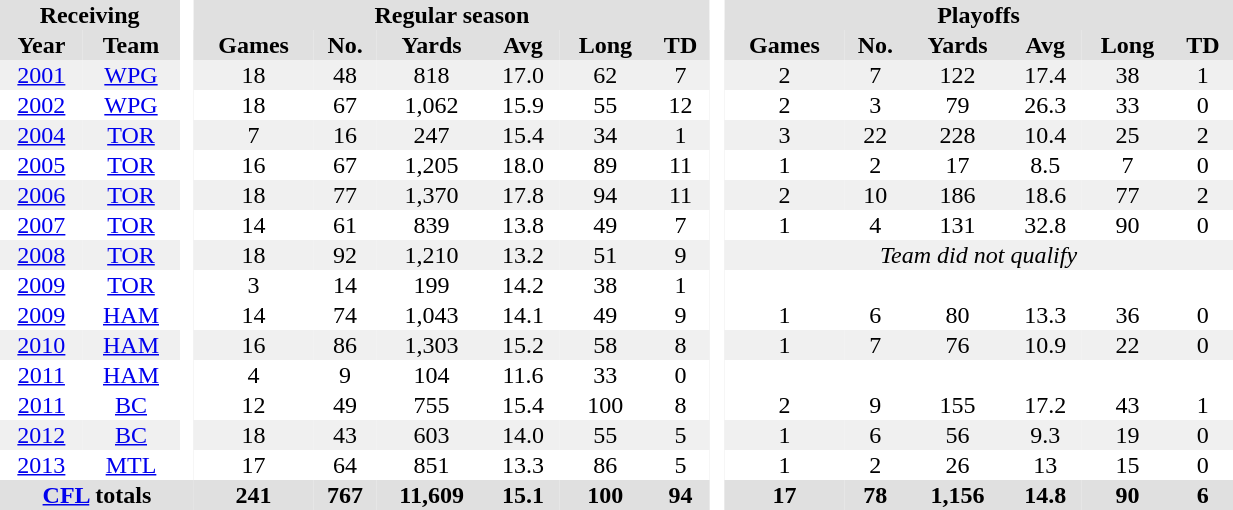<table BORDER="0" CELLPADDING="1" CELLSPACING="0" width="65%" style="text-align:center">
<tr bgcolor="#e0e0e0">
<th colspan="2">Receiving</th>
<th rowspan="99" bgcolor="#ffffff"> </th>
<th colspan="6">Regular season</th>
<th rowspan="99" bgcolor="#ffffff"> </th>
<th colspan="6">Playoffs</th>
</tr>
<tr bgcolor="#e0e0e0">
<th>Year</th>
<th>Team</th>
<th>Games</th>
<th>No.</th>
<th>Yards</th>
<th>Avg</th>
<th>Long</th>
<th>TD</th>
<th>Games</th>
<th>No.</th>
<th>Yards</th>
<th>Avg</th>
<th>Long</th>
<th>TD</th>
</tr>
<tr ALIGN="center" bgcolor="#f0f0f0">
<td><a href='#'>2001</a></td>
<td><a href='#'>WPG</a></td>
<td>18</td>
<td>48</td>
<td>818</td>
<td>17.0</td>
<td>62</td>
<td>7</td>
<td>2</td>
<td>7</td>
<td>122</td>
<td>17.4</td>
<td>38</td>
<td>1</td>
</tr>
<tr ALIGN="center">
<td><a href='#'>2002</a></td>
<td><a href='#'>WPG</a></td>
<td>18</td>
<td>67</td>
<td>1,062</td>
<td>15.9</td>
<td>55</td>
<td>12</td>
<td>2</td>
<td>3</td>
<td>79</td>
<td>26.3</td>
<td>33</td>
<td>0</td>
</tr>
<tr ALIGN="center" bgcolor="#f0f0f0">
<td><a href='#'>2004</a></td>
<td><a href='#'>TOR</a></td>
<td>7</td>
<td>16</td>
<td>247</td>
<td>15.4</td>
<td>34</td>
<td>1</td>
<td>3</td>
<td>22</td>
<td>228</td>
<td>10.4</td>
<td>25</td>
<td>2</td>
</tr>
<tr ALIGN="center">
<td><a href='#'>2005</a></td>
<td><a href='#'>TOR</a></td>
<td>16</td>
<td>67</td>
<td>1,205</td>
<td>18.0</td>
<td>89</td>
<td>11</td>
<td>1</td>
<td>2</td>
<td>17</td>
<td>8.5</td>
<td>7</td>
<td>0</td>
</tr>
<tr ALIGN="center" bgcolor="#f0f0f0">
<td><a href='#'>2006</a></td>
<td><a href='#'>TOR</a></td>
<td>18</td>
<td>77</td>
<td>1,370</td>
<td>17.8</td>
<td>94</td>
<td>11</td>
<td>2</td>
<td>10</td>
<td>186</td>
<td>18.6</td>
<td>77</td>
<td>2</td>
</tr>
<tr ALIGN="center">
<td><a href='#'>2007</a></td>
<td><a href='#'>TOR</a></td>
<td>14</td>
<td>61</td>
<td>839</td>
<td>13.8</td>
<td>49</td>
<td>7</td>
<td>1</td>
<td>4</td>
<td>131</td>
<td>32.8</td>
<td>90</td>
<td>0</td>
</tr>
<tr ALIGN="center" bgcolor="#f0f0f0">
<td><a href='#'>2008</a></td>
<td><a href='#'>TOR</a></td>
<td>18</td>
<td>92</td>
<td>1,210</td>
<td>13.2</td>
<td>51</td>
<td>9</td>
<td colspan="6"><em>Team did not qualify</em></td>
</tr>
<tr ALIGN="center">
<td><a href='#'>2009</a></td>
<td><a href='#'>TOR</a></td>
<td>3</td>
<td>14</td>
<td>199</td>
<td>14.2</td>
<td>38</td>
<td>1</td>
<td></td>
<td></td>
<td></td>
<td></td>
<td></td>
<td></td>
</tr>
<tr ALIGN="center">
<td><a href='#'>2009</a></td>
<td><a href='#'>HAM</a></td>
<td>14</td>
<td>74</td>
<td>1,043</td>
<td>14.1</td>
<td>49</td>
<td>9</td>
<td>1</td>
<td>6</td>
<td>80</td>
<td>13.3</td>
<td>36</td>
<td>0</td>
</tr>
<tr ALIGN="center" bgcolor="#f0f0f0">
<td><a href='#'>2010</a></td>
<td><a href='#'>HAM</a></td>
<td>16</td>
<td>86</td>
<td>1,303</td>
<td>15.2</td>
<td>58</td>
<td>8</td>
<td>1</td>
<td>7</td>
<td>76</td>
<td>10.9</td>
<td>22</td>
<td>0</td>
</tr>
<tr ALIGN="center">
<td><a href='#'>2011</a></td>
<td><a href='#'>HAM</a></td>
<td>4</td>
<td>9</td>
<td>104</td>
<td>11.6</td>
<td>33</td>
<td>0</td>
<td></td>
<td></td>
<td></td>
<td></td>
<td></td>
<td></td>
</tr>
<tr ALIGN="center">
<td><a href='#'>2011</a></td>
<td><a href='#'>BC</a></td>
<td>12</td>
<td>49</td>
<td>755</td>
<td>15.4</td>
<td>100</td>
<td>8</td>
<td>2</td>
<td>9</td>
<td>155</td>
<td>17.2</td>
<td>43</td>
<td>1</td>
</tr>
<tr ALIGN="center" bgcolor="#f0f0f0">
<td><a href='#'>2012</a></td>
<td><a href='#'>BC</a></td>
<td>18</td>
<td>43</td>
<td>603</td>
<td>14.0</td>
<td>55</td>
<td>5</td>
<td>1</td>
<td>6</td>
<td>56</td>
<td>9.3</td>
<td>19</td>
<td>0</td>
</tr>
<tr ALIGN="center">
<td><a href='#'>2013</a></td>
<td><a href='#'>MTL</a></td>
<td>17</td>
<td>64</td>
<td>851</td>
<td>13.3</td>
<td>86</td>
<td>5</td>
<td>1</td>
<td>2</td>
<td>26</td>
<td>13</td>
<td>15</td>
<td>0</td>
</tr>
<tr bgcolor="#e0e0e0">
<th colspan="3"><a href='#'>CFL</a> totals</th>
<th>241</th>
<th>767</th>
<th>11,609</th>
<th>15.1</th>
<th>100</th>
<th>94</th>
<th>17</th>
<th>78</th>
<th>1,156</th>
<th>14.8</th>
<th>90</th>
<th>6</th>
</tr>
</table>
